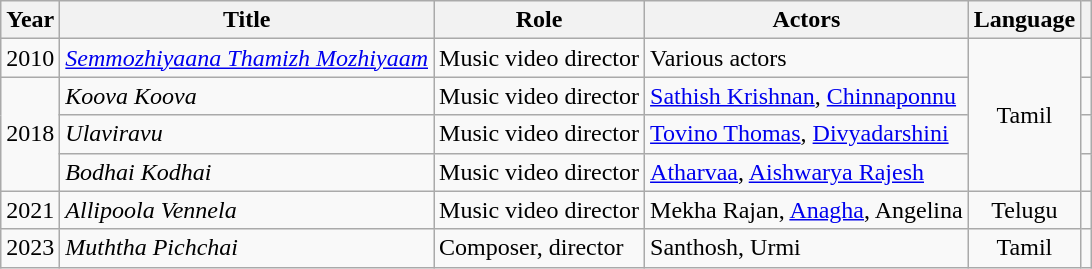<table class="wikitable plainrowheaders" style="text-align: left;">
<tr>
<th scope="col">Year</th>
<th scope="col">Title</th>
<th scope="col">Role</th>
<th scope="col">Actors</th>
<th scope="col">Language</th>
<th scope="col" class="unsortable"></th>
</tr>
<tr>
<td>2010</td>
<td><em><a href='#'>Semmozhiyaana Thamizh Mozhiyaam</a></em></td>
<td>Music video director</td>
<td>Various actors</td>
<td rowspan="4" style="text-align:center;">Tamil</td>
<td></td>
</tr>
<tr>
<td rowspan="3">2018</td>
<td><em>Koova Koova</em></td>
<td>Music video director</td>
<td><a href='#'>Sathish Krishnan</a>, <a href='#'>Chinnaponnu</a></td>
<td></td>
</tr>
<tr>
<td><em>Ulaviravu</em></td>
<td>Music video director</td>
<td><a href='#'>Tovino Thomas</a>, <a href='#'>Divyadarshini</a></td>
<td></td>
</tr>
<tr>
<td><em>Bodhai Kodhai</em></td>
<td>Music video director</td>
<td><a href='#'>Atharvaa</a>, <a href='#'>Aishwarya Rajesh</a></td>
<td></td>
</tr>
<tr>
<td>2021</td>
<td><em>Allipoola Vennela</em></td>
<td>Music video director</td>
<td>Mekha Rajan, <a href='#'>Anagha</a>, Angelina</td>
<td style="text-align:center;">Telugu</td>
<td></td>
</tr>
<tr>
<td>2023</td>
<td><em>Muththa Pichchai</em></td>
<td>Composer, director</td>
<td>Santhosh, Urmi</td>
<td style="text-align:center;">Tamil</td>
</tr>
</table>
